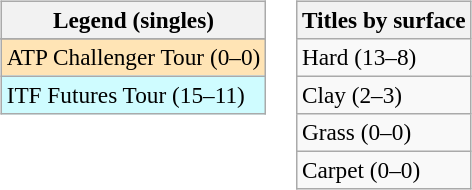<table>
<tr valign=top>
<td><br><table class=wikitable style=font-size:97%>
<tr>
<th>Legend (singles)</th>
</tr>
<tr bgcolor=e5d1cb>
</tr>
<tr bgcolor=moccasin>
<td>ATP Challenger Tour (0–0)</td>
</tr>
<tr bgcolor=cffcff>
<td>ITF Futures Tour (15–11)</td>
</tr>
</table>
</td>
<td><br><table class=wikitable style=font-size:97%>
<tr>
<th>Titles by surface</th>
</tr>
<tr>
<td>Hard (13–8)</td>
</tr>
<tr>
<td>Clay (2–3)</td>
</tr>
<tr>
<td>Grass (0–0)</td>
</tr>
<tr>
<td>Carpet (0–0)</td>
</tr>
</table>
</td>
</tr>
</table>
